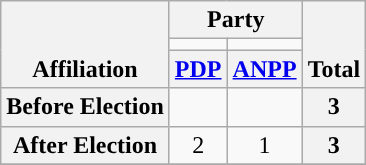<table class=wikitable style="text-align:center">
<tr style="vertical-align:bottom;">
<th rowspan=3>Affiliation</th>
<th colspan=2>Party</th>
<th rowspan=3>Total</th>
</tr>
<tr>
<td style="background-color:"></td>
<td style="background-color:"></td>
</tr>
<tr>
<th><a href='#'>PDP</a></th>
<th><a href='#'>ANPP</a></th>
</tr>
<tr>
<th>Before Election</th>
<td></td>
<td></td>
<th>3</th>
</tr>
<tr>
<th>After Election</th>
<td>2</td>
<td>1</td>
<th>3</th>
</tr>
<tr>
</tr>
</table>
